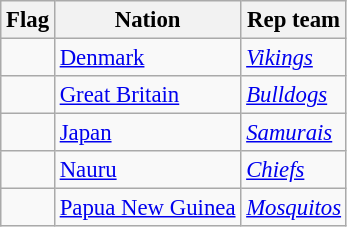<table class="wikitable" style="font-size: 95%;">
<tr>
<th>Flag</th>
<th>Nation</th>
<th>Rep team</th>
</tr>
<tr>
<td></td>
<td><a href='#'>Denmark</a></td>
<td><em><a href='#'>Vikings</a></em></td>
</tr>
<tr>
<td></td>
<td><a href='#'>Great Britain</a></td>
<td><em><a href='#'>Bulldogs</a></em></td>
</tr>
<tr>
<td></td>
<td><a href='#'>Japan</a></td>
<td><em><a href='#'>Samurais</a></em></td>
</tr>
<tr>
<td></td>
<td><a href='#'>Nauru</a></td>
<td><em><a href='#'>Chiefs</a></em></td>
</tr>
<tr>
<td></td>
<td><a href='#'>Papua New Guinea</a></td>
<td><em><a href='#'>Mosquitos</a></em></td>
</tr>
</table>
